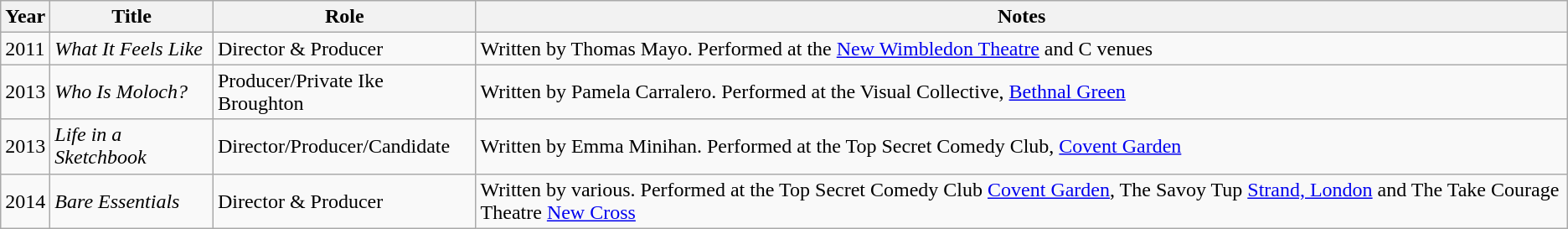<table class="wikitable">
<tr>
<th>Year</th>
<th>Title</th>
<th>Role</th>
<th>Notes</th>
</tr>
<tr>
<td>2011</td>
<td><em>What It Feels Like</em></td>
<td>Director & Producer</td>
<td>Written by Thomas Mayo. Performed at the <a href='#'>New Wimbledon Theatre</a> and C venues</td>
</tr>
<tr>
<td>2013</td>
<td><em>Who Is Moloch?</em></td>
<td>Producer/Private Ike Broughton</td>
<td>Written by Pamela Carralero. Performed at the Visual Collective, <a href='#'>Bethnal Green</a></td>
</tr>
<tr>
<td>2013</td>
<td><em>Life in a Sketchbook</em></td>
<td>Director/Producer/Candidate</td>
<td>Written by Emma Minihan. Performed at the Top Secret Comedy Club, <a href='#'>Covent Garden</a></td>
</tr>
<tr>
<td>2014</td>
<td><em>Bare Essentials</em></td>
<td>Director & Producer</td>
<td>Written by various. Performed at the Top Secret Comedy Club <a href='#'>Covent Garden</a>, The Savoy Tup <a href='#'>Strand, London</a> and The Take Courage Theatre <a href='#'>New Cross</a></td>
</tr>
</table>
